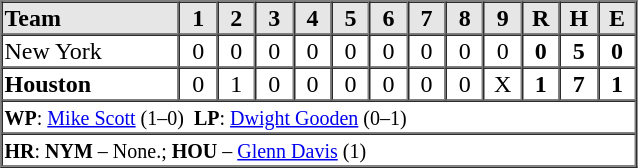<table border=1 cellspacing=0 width=425 style="margin-left:3em;">
<tr style="text-align:center; background-color:#e6e6e6;">
<th align=left width=28%>Team</th>
<th width=6%>1</th>
<th width=6%>2</th>
<th width=6%>3</th>
<th width=6%>4</th>
<th width=6%>5</th>
<th width=6%>6</th>
<th width=6%>7</th>
<th width=6%>8</th>
<th width=6%>9</th>
<th width=6%>R</th>
<th width=6%>H</th>
<th width=6%>E</th>
</tr>
<tr style="text-align:center;">
<td align=left>New York</td>
<td>0</td>
<td>0</td>
<td>0</td>
<td>0</td>
<td>0</td>
<td>0</td>
<td>0</td>
<td>0</td>
<td>0</td>
<td><strong>0</strong></td>
<td><strong>5</strong></td>
<td><strong>0</strong></td>
</tr>
<tr style="text-align:center;">
<td align=left><strong>Houston</strong></td>
<td>0</td>
<td>1</td>
<td>0</td>
<td>0</td>
<td>0</td>
<td>0</td>
<td>0</td>
<td>0</td>
<td>X</td>
<td><strong>1</strong></td>
<td><strong>7</strong></td>
<td><strong>1</strong></td>
</tr>
<tr style="text-align:left;">
<td colspan=13><small><strong>WP</strong>: <a href='#'>Mike Scott</a> (1–0)  <strong>LP</strong>: <a href='#'>Dwight Gooden</a> (0–1)</small></td>
</tr>
<tr style="text-align:left;">
<td colspan=13><small><strong>HR</strong>: <strong>NYM</strong> – None.; <strong>HOU</strong> – <a href='#'>Glenn Davis</a> (1)</small></td>
</tr>
</table>
